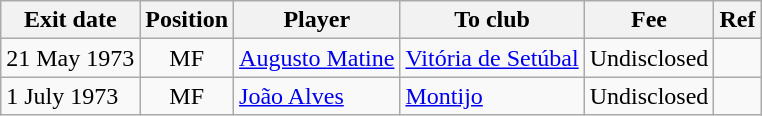<table class="wikitable">
<tr>
<th><strong>Exit date</strong></th>
<th><strong>Position</strong></th>
<th><strong>Player</strong></th>
<th><strong>To club</strong></th>
<th><strong>Fee</strong></th>
<th><strong>Ref</strong></th>
</tr>
<tr>
<td>21 May 1973</td>
<td style="text-align:center;">MF</td>
<td style="text-align:left;"><a href='#'>Augusto Matine</a></td>
<td style="text-align:left;"><a href='#'>Vitória de Setúbal</a></td>
<td>Undisclosed</td>
<td></td>
</tr>
<tr>
<td>1 July 1973</td>
<td style="text-align:center;">MF</td>
<td style="text-align:left;"><a href='#'>João Alves</a></td>
<td style="text-align:left;"><a href='#'>Montijo</a></td>
<td>Undisclosed</td>
<td></td>
</tr>
</table>
